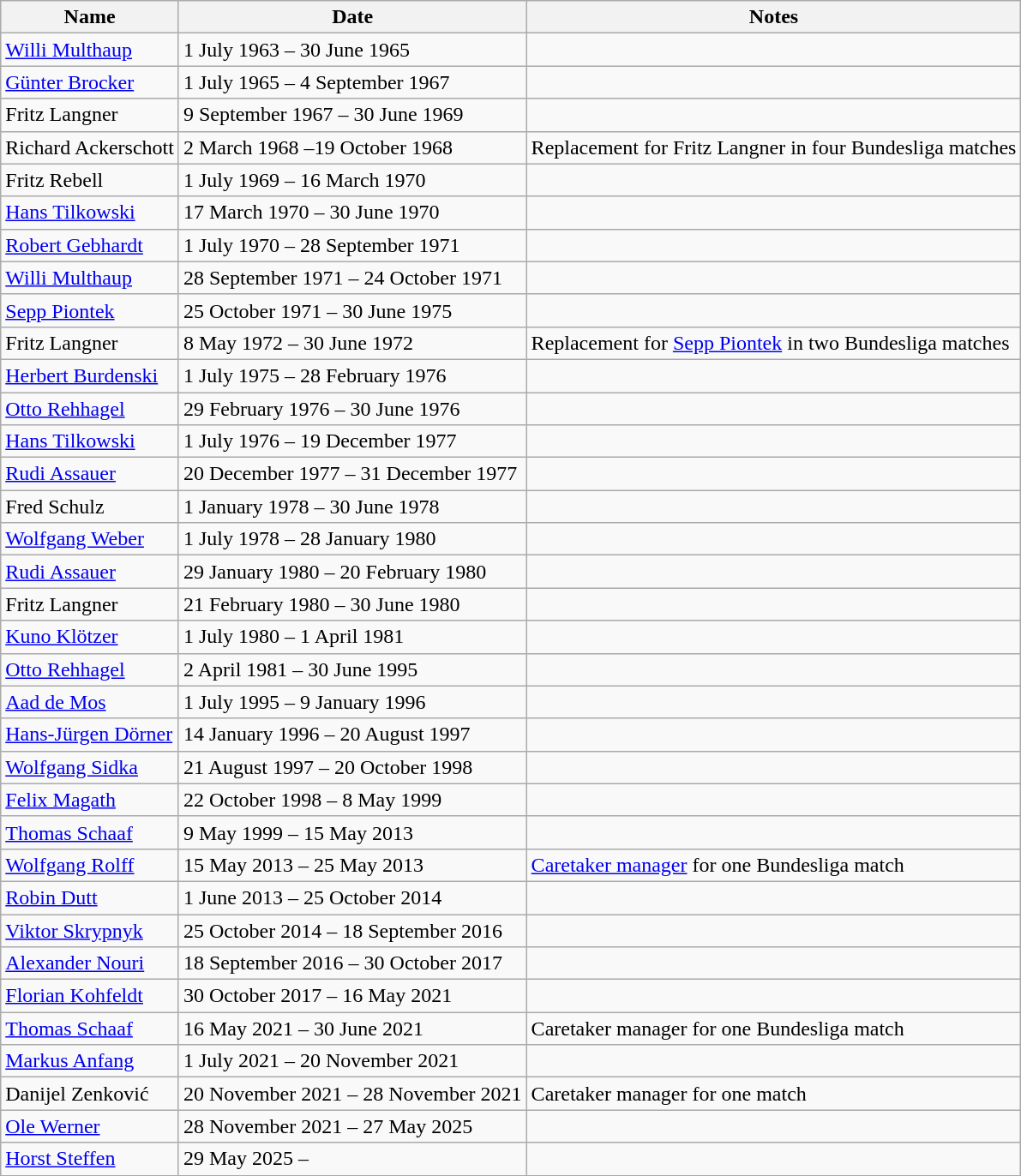<table class="wikitable">
<tr>
<th>Name</th>
<th>Date</th>
<th>Notes</th>
</tr>
<tr>
<td> <a href='#'>Willi Multhaup</a></td>
<td>1 July 1963 – 30 June 1965</td>
<td></td>
</tr>
<tr>
<td> <a href='#'>Günter Brocker</a></td>
<td>1 July 1965 – 4 September 1967</td>
<td></td>
</tr>
<tr>
<td> Fritz Langner</td>
<td>9 September 1967 – 30 June 1969</td>
<td></td>
</tr>
<tr>
<td> Richard Ackerschott</td>
<td>2 March 1968 –19 October 1968</td>
<td>Replacement for Fritz Langner in four Bundesliga matches</td>
</tr>
<tr>
<td> Fritz Rebell</td>
<td>1 July 1969 – 16 March 1970</td>
<td></td>
</tr>
<tr>
<td> <a href='#'>Hans Tilkowski</a></td>
<td>17 March 1970 – 30 June 1970</td>
<td></td>
</tr>
<tr>
<td> <a href='#'>Robert Gebhardt</a></td>
<td>1 July 1970 – 28 September 1971</td>
<td></td>
</tr>
<tr>
<td> <a href='#'>Willi Multhaup</a></td>
<td>28 September 1971 – 24 October 1971</td>
<td></td>
</tr>
<tr>
<td> <a href='#'>Sepp Piontek</a></td>
<td>25 October 1971 – 30 June 1975</td>
<td></td>
</tr>
<tr>
<td> Fritz Langner</td>
<td>8 May 1972 – 30 June 1972</td>
<td>Replacement for <a href='#'>Sepp Piontek</a> in two Bundesliga matches</td>
</tr>
<tr>
<td> <a href='#'>Herbert Burdenski</a></td>
<td>1 July 1975 – 28 February 1976</td>
<td></td>
</tr>
<tr>
<td> <a href='#'>Otto Rehhagel</a></td>
<td>29 February 1976 – 30 June 1976</td>
<td></td>
</tr>
<tr>
<td> <a href='#'>Hans Tilkowski</a></td>
<td>1 July 1976 – 19 December 1977</td>
<td></td>
</tr>
<tr>
<td> <a href='#'>Rudi Assauer</a></td>
<td>20 December 1977 – 31 December 1977</td>
<td></td>
</tr>
<tr>
<td> Fred Schulz</td>
<td>1 January 1978 – 30 June 1978</td>
<td></td>
</tr>
<tr>
<td> <a href='#'>Wolfgang Weber</a></td>
<td>1 July 1978 – 28 January 1980</td>
<td></td>
</tr>
<tr>
<td> <a href='#'>Rudi Assauer</a></td>
<td>29 January 1980 – 20 February 1980</td>
<td></td>
</tr>
<tr>
<td> Fritz Langner</td>
<td>21 February 1980 – 30 June 1980</td>
<td></td>
</tr>
<tr>
<td> <a href='#'>Kuno Klötzer</a></td>
<td>1 July 1980 – 1 April 1981</td>
<td></td>
</tr>
<tr>
<td> <a href='#'>Otto Rehhagel</a></td>
<td>2 April 1981 – 30 June 1995</td>
<td></td>
</tr>
<tr>
<td> <a href='#'>Aad de Mos</a></td>
<td>1 July 1995 – 9 January 1996</td>
<td></td>
</tr>
<tr>
<td> <a href='#'>Hans-Jürgen Dörner</a></td>
<td>14 January 1996 – 20 August 1997</td>
<td></td>
</tr>
<tr>
<td> <a href='#'>Wolfgang Sidka</a></td>
<td>21 August 1997 – 20 October 1998</td>
<td></td>
</tr>
<tr>
<td> <a href='#'>Felix Magath</a></td>
<td>22 October 1998 – 8 May 1999</td>
<td></td>
</tr>
<tr>
<td> <a href='#'>Thomas Schaaf</a></td>
<td>9 May 1999 – 15 May 2013</td>
<td></td>
</tr>
<tr>
<td> <a href='#'>Wolfgang Rolff</a></td>
<td>15 May 2013 – 25 May 2013</td>
<td><a href='#'>Caretaker manager</a> for one Bundesliga match</td>
</tr>
<tr>
<td> <a href='#'>Robin Dutt</a></td>
<td>1 June 2013 – 25 October 2014</td>
<td></td>
</tr>
<tr>
<td> <a href='#'>Viktor Skrypnyk</a></td>
<td>25 October 2014 – 18 September 2016</td>
<td></td>
</tr>
<tr>
<td> <a href='#'>Alexander Nouri</a></td>
<td>18 September 2016 – 30 October 2017</td>
<td></td>
</tr>
<tr>
<td> <a href='#'>Florian Kohfeldt</a></td>
<td>30 October 2017 – 16 May 2021</td>
<td></td>
</tr>
<tr>
<td> <a href='#'>Thomas Schaaf</a></td>
<td>16 May 2021 – 30 June 2021</td>
<td>Caretaker manager for one Bundesliga match</td>
</tr>
<tr>
<td> <a href='#'>Markus Anfang</a></td>
<td>1 July 2021 – 20 November 2021</td>
<td></td>
</tr>
<tr>
<td> Danijel Zenković</td>
<td>20 November 2021 – 28 November 2021</td>
<td>Caretaker manager for one match</td>
</tr>
<tr>
<td> <a href='#'>Ole Werner</a></td>
<td>28 November 2021 – 27 May 2025</td>
<td></td>
</tr>
<tr>
<td> <a href='#'>Horst Steffen</a></td>
<td>29 May 2025 –</td>
<td></td>
</tr>
</table>
